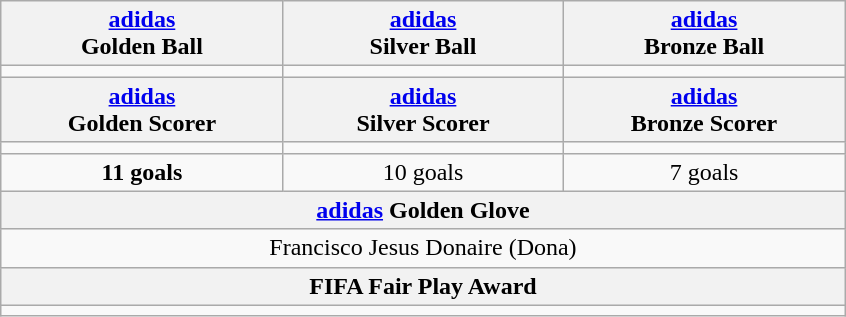<table class="wikitable" style="margin:auto">
<tr>
<th width=180><a href='#'>adidas</a><br>Golden Ball</th>
<th width=180><a href='#'>adidas</a><br>Silver Ball</th>
<th width=180><a href='#'>adidas</a><br>Bronze Ball</th>
</tr>
<tr>
<td></td>
<td></td>
<td></td>
</tr>
<tr>
<th><a href='#'>adidas</a><br>Golden Scorer</th>
<th><a href='#'>adidas</a><br>Silver Scorer</th>
<th><a href='#'>adidas</a><br>Bronze Scorer</th>
</tr>
<tr>
<td></td>
<td></td>
<td></td>
</tr>
<tr align="center">
<td><strong>11 goals</strong></td>
<td>10 goals</td>
<td>7 goals</td>
</tr>
<tr>
<th colspan="3"><a href='#'>adidas</a> Golden Glove</th>
</tr>
<tr>
<td colspan="3" align="center"> Francisco Jesus Donaire (Dona)</td>
</tr>
<tr>
<th colspan="3">FIFA Fair Play Award</th>
</tr>
<tr>
<td colspan="3" align="center"></td>
</tr>
</table>
